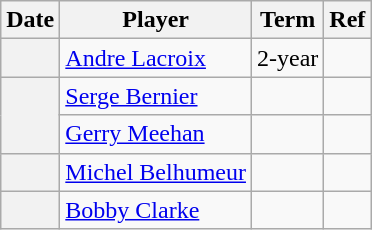<table class="wikitable plainrowheaders">
<tr>
<th>Date</th>
<th>Player</th>
<th>Term</th>
<th>Ref</th>
</tr>
<tr>
<th scope="row"></th>
<td><a href='#'>Andre Lacroix</a></td>
<td>2-year</td>
<td></td>
</tr>
<tr>
<th scope="row" rowspan=2></th>
<td><a href='#'>Serge Bernier</a></td>
<td></td>
<td></td>
</tr>
<tr>
<td><a href='#'>Gerry Meehan</a></td>
<td></td>
<td></td>
</tr>
<tr>
<th scope="row"></th>
<td><a href='#'>Michel Belhumeur</a></td>
<td></td>
<td></td>
</tr>
<tr>
<th scope="row"></th>
<td><a href='#'>Bobby Clarke</a></td>
<td></td>
<td></td>
</tr>
</table>
